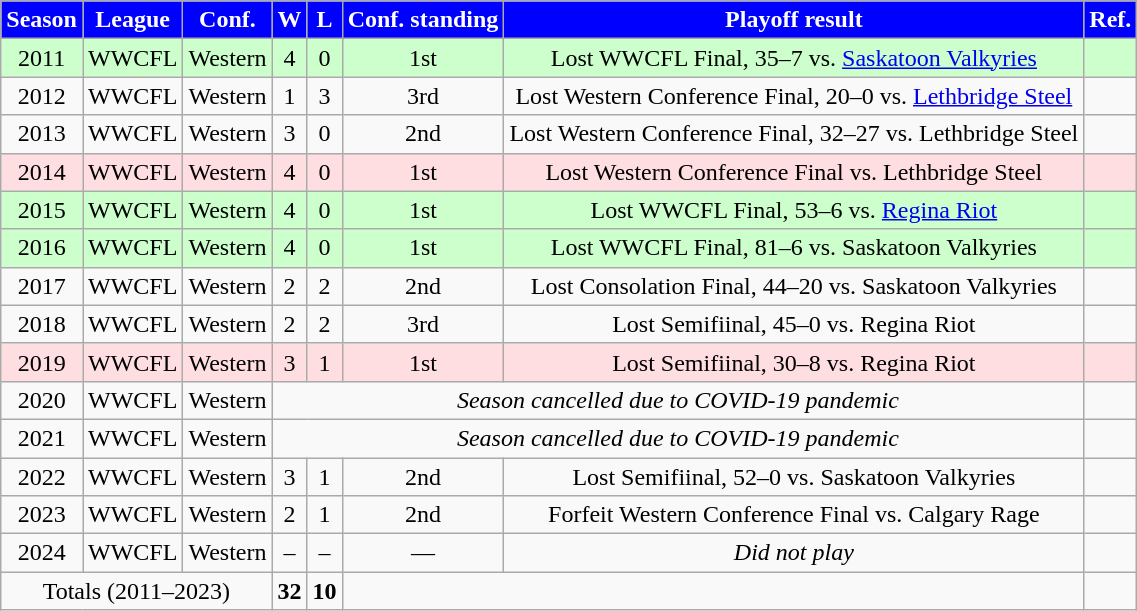<table class="wikitable" style="width:60%;">
<tr style="text-align:center; background:blue; color:#FFFFFF;">
<td><strong>Season</strong></td>
<td><strong>League</strong></td>
<td><strong>Conf.</strong></td>
<td><strong>W</strong></td>
<td><strong>L</strong></td>
<td><strong>Conf. standing</strong></td>
<td><strong>Playoff result</strong></td>
<td><strong>Ref.</strong></td>
</tr>
<tr style="text-align:center;" bgcolor="#CCFFCC">
<td>2011</td>
<td>WWCFL</td>
<td>Western</td>
<td>4</td>
<td>0</td>
<td>1st</td>
<td>Lost WWCFL Final, 35–7 vs. <a href='#'>Saskatoon Valkyries</a></td>
<td></td>
</tr>
<tr style="text-align:center;" bgcolor="">
<td>2012</td>
<td>WWCFL</td>
<td>Western</td>
<td>1</td>
<td>3</td>
<td>3rd</td>
<td>Lost Western Conference Final, 20–0 vs. <a href='#'>Lethbridge Steel</a></td>
<td></td>
</tr>
<tr style="text-align:center;" bgcolor="">
<td>2013</td>
<td>WWCFL</td>
<td>Western</td>
<td>3</td>
<td>0</td>
<td>2nd</td>
<td>Lost Western Conference Final, 32–27 vs. Lethbridge Steel</td>
<td></td>
</tr>
<tr style="text-align:center;" bgcolor="#FFDEE2">
<td>2014</td>
<td>WWCFL</td>
<td>Western</td>
<td>4</td>
<td>0</td>
<td>1st</td>
<td>Lost Western Conference Final vs. Lethbridge Steel</td>
<td></td>
</tr>
<tr style="text-align:center;" bgcolor="#CCFFCC">
<td>2015</td>
<td>WWCFL</td>
<td>Western</td>
<td>4</td>
<td>0</td>
<td>1st</td>
<td>Lost WWCFL Final, 53–6 vs. <a href='#'>Regina Riot</a></td>
<td></td>
</tr>
<tr style="text-align:center;" bgcolor="#CCFFCC">
<td>2016</td>
<td>WWCFL</td>
<td>Western</td>
<td>4</td>
<td>0</td>
<td>1st</td>
<td>Lost WWCFL Final, 81–6 vs. Saskatoon Valkyries</td>
<td></td>
</tr>
<tr style="text-align:center;" bgcolor="">
<td>2017</td>
<td>WWCFL</td>
<td>Western</td>
<td>2</td>
<td>2</td>
<td>2nd</td>
<td>Lost Consolation Final, 44–20 vs. Saskatoon Valkyries</td>
<td></td>
</tr>
<tr style="text-align:center;" bgcolor="">
<td>2018</td>
<td>WWCFL</td>
<td>Western</td>
<td>2</td>
<td>2</td>
<td>3rd</td>
<td>Lost Semifiinal, 45–0 vs. Regina Riot</td>
<td></td>
</tr>
<tr style="text-align:center;" bgcolor="#FFDEE2">
<td>2019</td>
<td>WWCFL</td>
<td>Western</td>
<td>3</td>
<td>1</td>
<td>1st</td>
<td>Lost Semifiinal, 30–8 vs. Regina Riot</td>
<td></td>
</tr>
<tr style="text-align:center;" bgcolor="">
<td>2020</td>
<td>WWCFL</td>
<td>Western</td>
<td colspan="4"><em>Season cancelled due to COVID-19 pandemic</em></td>
<td></td>
</tr>
<tr style="text-align:center;" bgcolor="">
<td>2021</td>
<td>WWCFL</td>
<td>Western</td>
<td colspan="4"><em>Season cancelled due to COVID-19 pandemic</em></td>
<td></td>
</tr>
<tr style="text-align:center;" bgcolor="">
<td>2022</td>
<td>WWCFL</td>
<td>Western</td>
<td>3</td>
<td>1</td>
<td>2nd</td>
<td>Lost Semifiinal, 52–0 vs. Saskatoon Valkyries</td>
<td></td>
</tr>
<tr style="text-align:center;" bgcolor="">
<td>2023</td>
<td>WWCFL</td>
<td>Western</td>
<td>2</td>
<td>1</td>
<td>2nd</td>
<td>Forfeit Western Conference Final vs. Calgary Rage</td>
<td></td>
</tr>
<tr style="text-align:center;" bgcolor="">
<td>2024</td>
<td>WWCFL</td>
<td>Western</td>
<td>–</td>
<td>–</td>
<td>—</td>
<td><em>Did not play</em></td>
<td></td>
</tr>
<tr style="text-align:center;" bgcolor="">
<td colspan="3">Totals (2011–2023)</td>
<td><strong>32</strong></td>
<td><strong>10</strong></td>
<td colspan="2"></td>
<td></td>
</tr>
</table>
